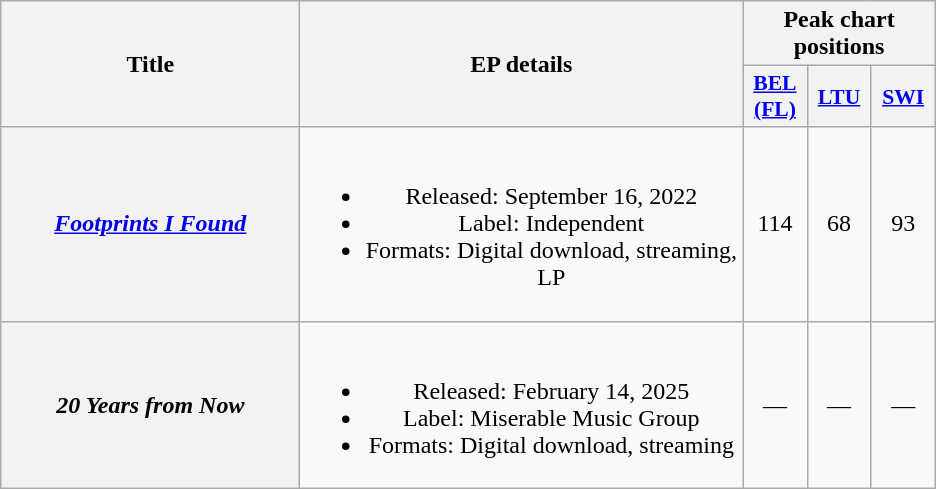<table class="wikitable plainrowheaders" style="text-align:center;">
<tr>
<th scope="col" rowspan="2" style="width:12em;">Title</th>
<th scope="col" rowspan="2" style="width:18em;">EP details</th>
<th scope="col" colspan="3">Peak chart positions</th>
</tr>
<tr>
<th scope="col" style="width:2.5em;font-size:90%;"><a href='#'>BEL<br>(FL)</a><br></th>
<th scope="col" style="width:2.5em;font-size:90%;"><a href='#'>LTU</a><br></th>
<th scope="col" style="width:2.5em;font-size:90%;"><a href='#'>SWI</a><br></th>
</tr>
<tr>
<th scope="row"><em><a href='#'>Footprints I Found</a></em></th>
<td><br><ul><li>Released: September 16, 2022</li><li>Label: Independent</li><li>Formats: Digital download, streaming, LP</li></ul></td>
<td>114</td>
<td>68</td>
<td>93</td>
</tr>
<tr>
<th scope="row"><em>20 Years from Now</em></th>
<td><br><ul><li>Released: February 14, 2025</li><li>Label: Miserable Music Group</li><li>Formats: Digital download, streaming</li></ul></td>
<td>—</td>
<td>—</td>
<td>—</td>
</tr>
</table>
